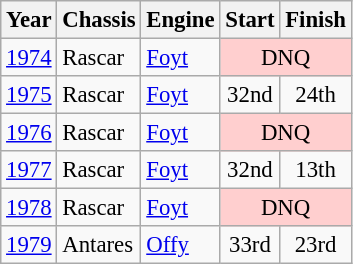<table class="wikitable" style="font-size: 95%;">
<tr>
<th>Year</th>
<th>Chassis</th>
<th>Engine</th>
<th>Start</th>
<th>Finish</th>
</tr>
<tr>
<td><a href='#'>1974</a></td>
<td>Rascar</td>
<td><a href='#'>Foyt</a></td>
<td align=center style="background:#FFCFCF;" colspan=2>DNQ</td>
</tr>
<tr>
<td><a href='#'>1975</a></td>
<td>Rascar</td>
<td><a href='#'>Foyt</a></td>
<td align=center>32nd</td>
<td align=center>24th</td>
</tr>
<tr>
<td><a href='#'>1976</a></td>
<td>Rascar</td>
<td><a href='#'>Foyt</a></td>
<td align=center style="background:#FFCFCF;" colspan=2>DNQ</td>
</tr>
<tr>
<td><a href='#'>1977</a></td>
<td>Rascar</td>
<td><a href='#'>Foyt</a></td>
<td align=center>32nd</td>
<td align=center>13th</td>
</tr>
<tr>
<td><a href='#'>1978</a></td>
<td>Rascar</td>
<td><a href='#'>Foyt</a></td>
<td align=center style="background:#FFCFCF;" colspan=2>DNQ</td>
</tr>
<tr>
<td><a href='#'>1979</a></td>
<td>Antares</td>
<td><a href='#'>Offy</a></td>
<td align=center>33rd</td>
<td align=center>23rd</td>
</tr>
</table>
